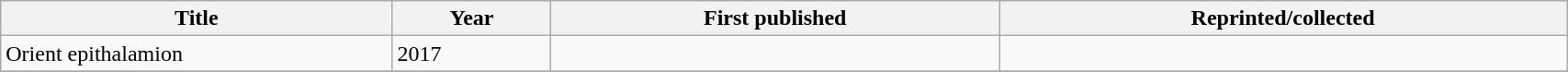<table class='wikitable sortable' width='90%'>
<tr>
<th width=25%>Title</th>
<th>Year</th>
<th>First published</th>
<th>Reprinted/collected</th>
</tr>
<tr>
<td>Orient epithalamion</td>
<td>2017</td>
<td></td>
<td></td>
</tr>
<tr>
</tr>
</table>
